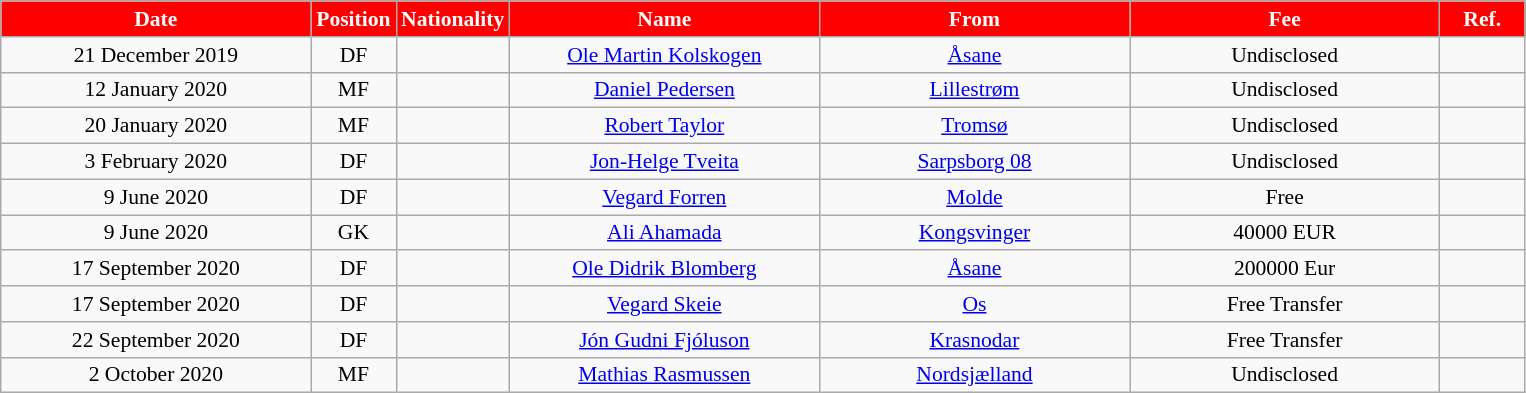<table class="wikitable"  style="text-align:center; font-size:90%; ">
<tr>
<th style="background:#FF0000; color:white; width:200px;">Date</th>
<th style="background:#FF0000; color:white; width:50px;">Position</th>
<th style="background:#FF0000; color:white; width:50px;">Nationality</th>
<th style="background:#FF0000; color:white; width:200px;">Name</th>
<th style="background:#FF0000; color:white; width:200px;">From</th>
<th style="background:#FF0000; color:white; width:200px;">Fee</th>
<th style="background:#FF0000; color:white; width:50px;">Ref.</th>
</tr>
<tr>
<td>21 December 2019</td>
<td>DF</td>
<td></td>
<td><a href='#'>Ole Martin Kolskogen</a></td>
<td><a href='#'>Åsane</a></td>
<td>Undisclosed</td>
<td></td>
</tr>
<tr>
<td>12 January 2020</td>
<td>MF</td>
<td></td>
<td><a href='#'>Daniel Pedersen</a></td>
<td><a href='#'>Lillestrøm</a></td>
<td>Undisclosed</td>
<td></td>
</tr>
<tr>
<td>20 January 2020</td>
<td>MF</td>
<td></td>
<td><a href='#'>Robert Taylor</a></td>
<td><a href='#'>Tromsø</a></td>
<td>Undisclosed</td>
<td></td>
</tr>
<tr>
<td>3 February 2020</td>
<td>DF</td>
<td></td>
<td><a href='#'>Jon-Helge Tveita</a></td>
<td><a href='#'>Sarpsborg 08</a></td>
<td>Undisclosed</td>
<td></td>
</tr>
<tr>
<td>9 June 2020</td>
<td>DF</td>
<td></td>
<td><a href='#'>Vegard Forren</a></td>
<td><a href='#'>Molde</a></td>
<td>Free</td>
<td></td>
</tr>
<tr>
<td>9 June 2020</td>
<td>GK</td>
<td></td>
<td><a href='#'>Ali Ahamada</a></td>
<td><a href='#'>Kongsvinger</a></td>
<td>40000 EUR</td>
<td></td>
</tr>
<tr>
<td>17 September 2020</td>
<td>DF</td>
<td></td>
<td><a href='#'>Ole Didrik Blomberg</a></td>
<td><a href='#'>Åsane</a></td>
<td>200000 Eur</td>
<td></td>
</tr>
<tr>
<td>17 September 2020</td>
<td>DF</td>
<td></td>
<td><a href='#'>Vegard Skeie</a></td>
<td><a href='#'>Os</a></td>
<td>Free Transfer</td>
<td></td>
</tr>
<tr>
<td>22 September 2020</td>
<td>DF</td>
<td></td>
<td><a href='#'>Jón Gudni Fjóluson</a></td>
<td><a href='#'>Krasnodar</a></td>
<td>Free Transfer</td>
<td></td>
</tr>
<tr>
<td>2 October 2020</td>
<td>MF</td>
<td></td>
<td><a href='#'>Mathias Rasmussen</a></td>
<td><a href='#'>Nordsjælland</a></td>
<td>Undisclosed</td>
<td></td>
</tr>
</table>
